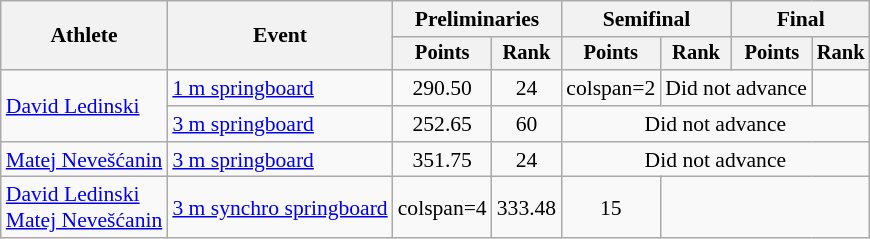<table class="wikitable" style="text-align:center; font-size:90%;">
<tr>
<th rowspan=2>Athlete</th>
<th rowspan=2>Event</th>
<th colspan=2>Preliminaries</th>
<th colspan=2>Semifinal</th>
<th colspan=2>Final</th>
</tr>
<tr style="font-size:95%">
<th>Points</th>
<th>Rank</th>
<th>Points</th>
<th>Rank</th>
<th>Points</th>
<th>Rank</th>
</tr>
<tr>
<td align="left" rowspan=2><a href='#'>David Ledinski</a></td>
<td align="left"><a href='#'>1 m springboard</a></td>
<td>290.50</td>
<td>24</td>
<td>colspan=2 </td>
<td colspan="2">Did not advance</td>
</tr>
<tr>
<td align="left"><a href='#'>3 m springboard</a></td>
<td>252.65</td>
<td>60</td>
<td colspan="4">Did not advance</td>
</tr>
<tr>
<td align="left"><a href='#'>Matej Nevešćanin</a></td>
<td align="left"><a href='#'>3 m springboard</a></td>
<td>351.75</td>
<td>24</td>
<td colspan="4">Did not advance</td>
</tr>
<tr>
<td align="left"><a href='#'>David Ledinski</a> <br><a href='#'>Matej Nevešćanin</a></td>
<td align="left"><a href='#'>3 m synchro springboard</a></td>
<td>colspan=4 </td>
<td>333.48</td>
<td>15</td>
</tr>
</table>
